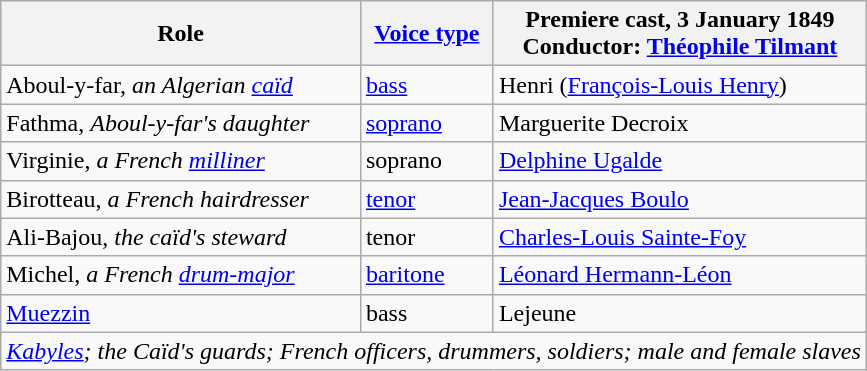<table class="wikitable">
<tr>
<th>Role</th>
<th><a href='#'>Voice type</a></th>
<th>Premiere cast, 3 January 1849<br>Conductor: <a href='#'>Théophile Tilmant</a></th>
</tr>
<tr>
<td>Aboul-y-far, <em>an Algerian <a href='#'>caïd</a></em></td>
<td><a href='#'>bass</a></td>
<td>Henri (<a href='#'>François-Louis Henry</a>)</td>
</tr>
<tr>
<td>Fathma, <em>Aboul-y-far's daughter</em></td>
<td><a href='#'>soprano</a></td>
<td>Marguerite Decroix</td>
</tr>
<tr>
<td>Virginie, <em>a French <a href='#'>milliner</a></em></td>
<td>soprano</td>
<td><a href='#'>Delphine Ugalde</a></td>
</tr>
<tr>
<td>Birotteau, <em>a French hairdresser</em></td>
<td><a href='#'>tenor</a></td>
<td><a href='#'>Jean-Jacques Boulo</a></td>
</tr>
<tr>
<td>Ali-Bajou, <em>the caïd's steward</em></td>
<td>tenor</td>
<td><a href='#'>Charles-Louis Sainte-Foy</a></td>
</tr>
<tr>
<td>Michel, <em>a French <a href='#'>drum-major</a></em></td>
<td><a href='#'>baritone</a></td>
<td><a href='#'>Léonard Hermann-Léon</a></td>
</tr>
<tr>
<td><a href='#'>Muezzin</a></td>
<td>bass</td>
<td>Lejeune</td>
</tr>
<tr>
<td colspan="3"><em><a href='#'>Kabyles</a>; the Caïd's guards; French officers, drummers, soldiers; male and female slaves</em></td>
</tr>
</table>
